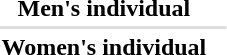<table>
<tr>
<th scope="row">Men's individual</th>
<td></td>
<td></td>
<td></td>
</tr>
<tr bgcolor=#DDDDDD>
<td colspan=4></td>
</tr>
<tr>
<th scope="row">Women's individual</th>
<td></td>
<td></td>
<td></td>
</tr>
</table>
